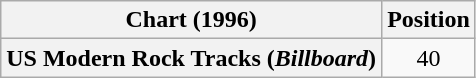<table class="wikitable plainrowheaders" style="text-align:center">
<tr>
<th>Chart (1996)</th>
<th>Position</th>
</tr>
<tr>
<th scope="row">US Modern Rock Tracks (<em>Billboard</em>)</th>
<td>40</td>
</tr>
</table>
